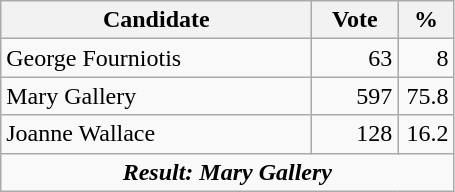<table class="wikitable">
<tr>
<th bgcolor="#DDDDFF" width="200px">Candidate</th>
<th bgcolor="#DDDDFF" width="50px">Vote</th>
<th bgcolor="#DDDDFF"  width="30px">%</th>
</tr>
<tr>
<td>George Fourniotis</td>
<td align="right">63</td>
<td align="right">8</td>
</tr>
<tr>
<td>Mary Gallery</td>
<td align="right">597</td>
<td align="right">75.8</td>
</tr>
<tr>
<td>Joanne Wallace</td>
<td align="right">128</td>
<td align="right">16.2</td>
</tr>
<tr>
<td colspan=5 align="center"><strong><em>Result: Mary Gallery</em></strong></td>
</tr>
</table>
